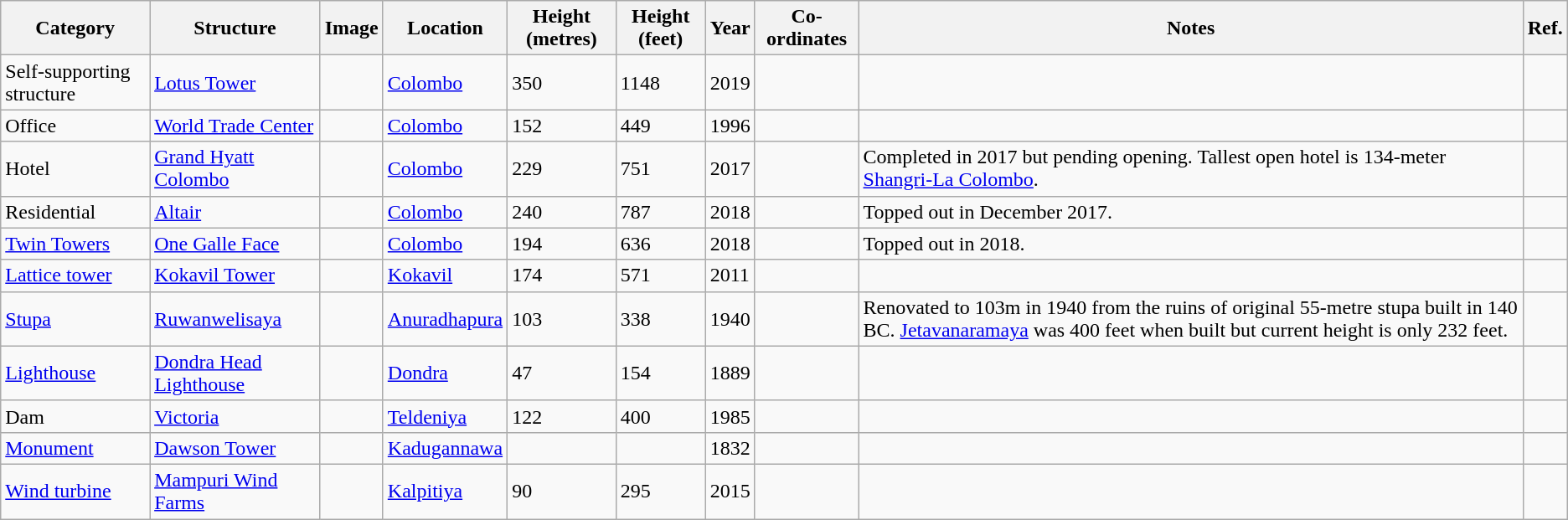<table class="wikitable">
<tr>
<th>Category</th>
<th>Structure</th>
<th>Image</th>
<th>Location</th>
<th>Height (metres)</th>
<th>Height (feet)</th>
<th>Year</th>
<th>Co-ordinates</th>
<th>Notes</th>
<th>Ref.</th>
</tr>
<tr>
<td>Self-supporting structure</td>
<td><a href='#'>Lotus Tower</a></td>
<td></td>
<td><a href='#'>Colombo</a></td>
<td>350</td>
<td>1148</td>
<td>2019</td>
<td></td>
<td></td>
<td></td>
</tr>
<tr>
<td>Office</td>
<td><a href='#'>World Trade Center</a></td>
<td></td>
<td><a href='#'>Colombo</a></td>
<td>152</td>
<td>449</td>
<td>1996</td>
<td></td>
<td></td>
<td></td>
</tr>
<tr>
<td>Hotel</td>
<td><a href='#'>Grand Hyatt Colombo</a></td>
<td></td>
<td><a href='#'>Colombo</a></td>
<td>229</td>
<td>751</td>
<td>2017</td>
<td></td>
<td>Completed in 2017 but pending opening. Tallest open hotel is 134-meter <a href='#'>Shangri-La Colombo</a>.</td>
<td></td>
</tr>
<tr>
<td>Residential</td>
<td><a href='#'>Altair</a></td>
<td></td>
<td><a href='#'>Colombo</a></td>
<td>240</td>
<td>787</td>
<td>2018</td>
<td></td>
<td>Topped out in December 2017.</td>
<td></td>
</tr>
<tr>
<td><a href='#'>Twin Towers</a></td>
<td><a href='#'>One Galle Face</a></td>
<td></td>
<td><a href='#'>Colombo</a></td>
<td>194</td>
<td>636</td>
<td>2018</td>
<td></td>
<td>Topped out in 2018.</td>
<td></td>
</tr>
<tr>
<td><a href='#'>Lattice tower</a></td>
<td><a href='#'>Kokavil Tower</a></td>
<td></td>
<td><a href='#'>Kokavil</a></td>
<td>174</td>
<td>571</td>
<td>2011</td>
<td></td>
<td></td>
<td></td>
</tr>
<tr>
<td><a href='#'>Stupa</a></td>
<td><a href='#'>Ruwanwelisaya</a></td>
<td></td>
<td><a href='#'>Anuradhapura</a></td>
<td>103</td>
<td>338</td>
<td>1940</td>
<td></td>
<td>Renovated to 103m in 1940 from the ruins of original 55-metre stupa built in 140 BC. <a href='#'>Jetavanaramaya</a> was 400 feet when built but current height is only 232 feet.</td>
<td></td>
</tr>
<tr>
<td><a href='#'>Lighthouse</a></td>
<td><a href='#'>Dondra Head Lighthouse</a></td>
<td></td>
<td><a href='#'>Dondra</a></td>
<td>47</td>
<td>154</td>
<td>1889</td>
<td></td>
<td></td>
<td></td>
</tr>
<tr>
<td>Dam</td>
<td><a href='#'>Victoria</a></td>
<td></td>
<td><a href='#'>Teldeniya</a></td>
<td>122</td>
<td>400</td>
<td>1985</td>
<td></td>
<td></td>
<td></td>
</tr>
<tr>
<td><a href='#'>Monument</a></td>
<td><a href='#'>Dawson Tower</a></td>
<td></td>
<td><a href='#'>Kadugannawa</a></td>
<td></td>
<td></td>
<td>1832</td>
<td></td>
<td></td>
<td></td>
</tr>
<tr>
<td><a href='#'>Wind turbine</a></td>
<td><a href='#'>Mampuri Wind Farms</a></td>
<td></td>
<td><a href='#'>Kalpitiya</a></td>
<td>90</td>
<td>295</td>
<td>2015</td>
<td></td>
<td></td>
<td></td>
</tr>
</table>
